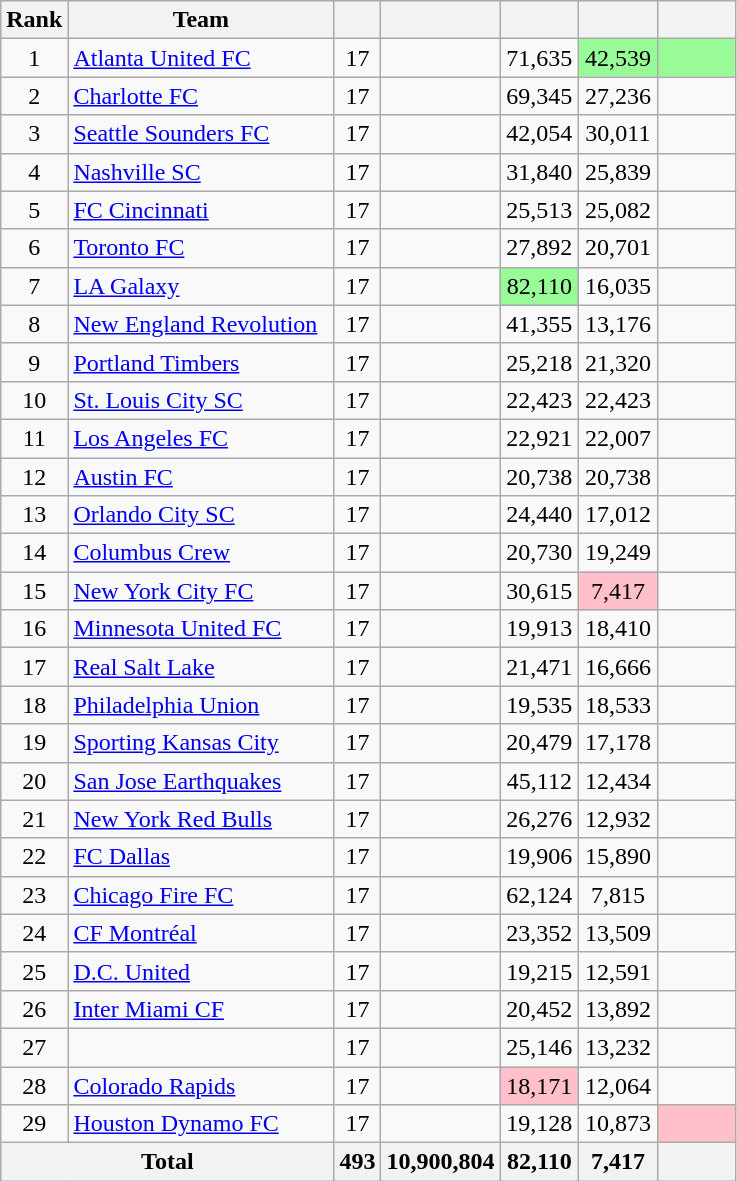<table class="wikitable sortable" style=text-align:center>
<tr>
<th width=25>Rank</th>
<th width=170>Team</th>
<th></th>
<th width=45></th>
<th width=45></th>
<th width=45></th>
<th width=45></th>
</tr>
<tr>
<td>1</td>
<td align=left><a href='#'>Atlanta United FC</a></td>
<td>17</td>
<td></td>
<td>71,635</td>
<td bgcolor="#98fb98">42,539</td>
<td bgcolor="#98fb98"></td>
</tr>
<tr>
<td>2</td>
<td align=left><a href='#'>Charlotte FC</a></td>
<td>17</td>
<td></td>
<td>69,345</td>
<td>27,236</td>
<td></td>
</tr>
<tr>
<td>3</td>
<td align=left><a href='#'>Seattle Sounders FC</a></td>
<td>17</td>
<td></td>
<td>42,054</td>
<td>30,011</td>
<td></td>
</tr>
<tr>
<td>4</td>
<td align=left><a href='#'>Nashville SC</a></td>
<td>17</td>
<td></td>
<td>31,840</td>
<td>25,839</td>
<td></td>
</tr>
<tr>
<td>5</td>
<td align=left><a href='#'>FC Cincinnati</a></td>
<td>17</td>
<td></td>
<td>25,513</td>
<td>25,082</td>
<td></td>
</tr>
<tr>
<td>6</td>
<td align=left><a href='#'>Toronto FC</a></td>
<td>17</td>
<td></td>
<td>27,892</td>
<td>20,701</td>
<td></td>
</tr>
<tr>
<td>7</td>
<td align=left><a href='#'>LA Galaxy</a></td>
<td>17</td>
<td></td>
<td bgcolor="#98fb98">82,110</td>
<td>16,035</td>
<td></td>
</tr>
<tr>
<td>8</td>
<td align=left><a href='#'>New England Revolution</a></td>
<td>17</td>
<td></td>
<td>41,355</td>
<td>13,176</td>
<td></td>
</tr>
<tr>
<td>9</td>
<td align=left><a href='#'>Portland Timbers</a></td>
<td>17</td>
<td></td>
<td>25,218</td>
<td>21,320</td>
<td></td>
</tr>
<tr>
<td>10</td>
<td align=left><a href='#'>St. Louis City SC</a></td>
<td>17</td>
<td></td>
<td>22,423</td>
<td>22,423</td>
<td></td>
</tr>
<tr>
<td>11</td>
<td align=left><a href='#'>Los Angeles FC</a></td>
<td>17</td>
<td></td>
<td>22,921</td>
<td>22,007</td>
<td></td>
</tr>
<tr>
<td>12</td>
<td align=left><a href='#'>Austin FC</a></td>
<td>17</td>
<td></td>
<td>20,738</td>
<td>20,738</td>
<td></td>
</tr>
<tr>
<td>13</td>
<td align=left><a href='#'>Orlando City SC</a></td>
<td>17</td>
<td></td>
<td>24,440</td>
<td>17,012</td>
<td></td>
</tr>
<tr>
<td>14</td>
<td align=left><a href='#'>Columbus Crew</a></td>
<td>17</td>
<td></td>
<td>20,730</td>
<td>19,249</td>
<td></td>
</tr>
<tr>
<td>15</td>
<td align=left><a href='#'>New York City FC</a></td>
<td>17</td>
<td></td>
<td>30,615</td>
<td bgcolor="#ffc0cb">7,417</td>
<td></td>
</tr>
<tr>
<td>16</td>
<td align=left><a href='#'>Minnesota United FC</a></td>
<td>17</td>
<td></td>
<td>19,913</td>
<td>18,410</td>
<td></td>
</tr>
<tr>
<td>17</td>
<td align=left><a href='#'>Real Salt Lake</a></td>
<td>17</td>
<td></td>
<td>21,471</td>
<td>16,666</td>
<td></td>
</tr>
<tr>
<td>18</td>
<td align=left><a href='#'>Philadelphia Union</a></td>
<td>17</td>
<td></td>
<td>19,535</td>
<td>18,533</td>
<td></td>
</tr>
<tr>
<td>19</td>
<td align=left><a href='#'>Sporting Kansas City</a></td>
<td>17</td>
<td></td>
<td>20,479</td>
<td>17,178</td>
<td></td>
</tr>
<tr>
<td>20</td>
<td align=left><a href='#'>San Jose Earthquakes</a></td>
<td>17</td>
<td></td>
<td>45,112</td>
<td>12,434</td>
<td></td>
</tr>
<tr>
<td>21</td>
<td align=left><a href='#'>New York Red Bulls</a></td>
<td>17</td>
<td></td>
<td>26,276</td>
<td>12,932</td>
<td></td>
</tr>
<tr>
<td>22</td>
<td align=left><a href='#'>FC Dallas</a></td>
<td>17</td>
<td></td>
<td>19,906</td>
<td>15,890</td>
<td></td>
</tr>
<tr>
<td>23</td>
<td align=left><a href='#'>Chicago Fire FC</a></td>
<td>17</td>
<td></td>
<td>62,124</td>
<td>7,815</td>
<td></td>
</tr>
<tr>
<td>24</td>
<td align=left><a href='#'>CF Montréal</a></td>
<td>17</td>
<td></td>
<td>23,352</td>
<td>13,509</td>
<td></td>
</tr>
<tr>
<td>25</td>
<td align=left><a href='#'>D.C. United</a></td>
<td>17</td>
<td></td>
<td>19,215</td>
<td>12,591</td>
<td></td>
</tr>
<tr>
<td>26</td>
<td align=left><a href='#'>Inter Miami CF</a></td>
<td>17</td>
<td></td>
<td>20,452</td>
<td>13,892</td>
<td></td>
</tr>
<tr>
<td>27</td>
<td align=left></td>
<td>17</td>
<td></td>
<td>25,146</td>
<td>13,232</td>
<td></td>
</tr>
<tr>
<td>28</td>
<td align=left><a href='#'>Colorado Rapids</a></td>
<td>17</td>
<td></td>
<td bgcolor="#ffc0cb">18,171</td>
<td>12,064</td>
<td></td>
</tr>
<tr>
<td>29</td>
<td align=left><a href='#'>Houston Dynamo FC</a></td>
<td>17</td>
<td></td>
<td>19,128</td>
<td>10,873</td>
<td bgcolor="#ffc0cb"></td>
</tr>
<tr>
<th colspan=2>Total</th>
<th>493</th>
<th>10,900,804</th>
<th>82,110</th>
<th>7,417</th>
<th></th>
</tr>
</table>
